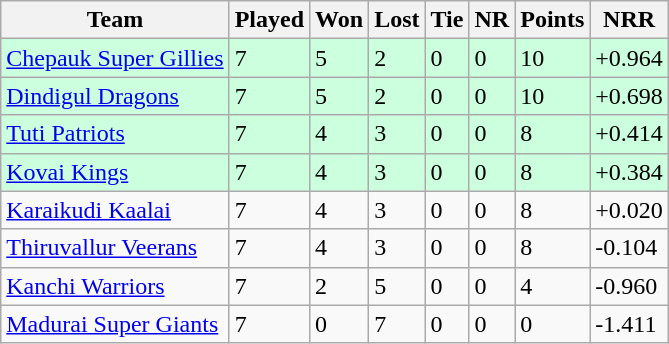<table class="wikitable">
<tr>
<th><strong>Team</strong></th>
<th><strong>Played</strong></th>
<th><strong>Won</strong></th>
<th><strong>Lost</strong></th>
<th><strong>Tie</strong></th>
<th><strong>NR</strong></th>
<th><strong>Points</strong></th>
<th><strong>NRR</strong></th>
</tr>
<tr style="background:#cfd;">
<td><a href='#'>Chepauk Super Gillies</a></td>
<td>7</td>
<td>5</td>
<td>2</td>
<td>0</td>
<td>0</td>
<td>10</td>
<td>+0.964</td>
</tr>
<tr style="background:#cfd;">
<td><a href='#'>Dindigul Dragons</a></td>
<td>7</td>
<td>5</td>
<td>2</td>
<td>0</td>
<td>0</td>
<td>10</td>
<td>+0.698</td>
</tr>
<tr style="background:#cfd;">
<td><a href='#'>Tuti Patriots</a></td>
<td>7</td>
<td>4</td>
<td>3</td>
<td>0</td>
<td>0</td>
<td>8</td>
<td>+0.414</td>
</tr>
<tr style="background:#cfd;">
<td><a href='#'>Kovai Kings</a></td>
<td>7</td>
<td>4</td>
<td>3</td>
<td>0</td>
<td>0</td>
<td>8</td>
<td>+0.384</td>
</tr>
<tr>
<td><a href='#'>Karaikudi Kaalai</a></td>
<td>7</td>
<td>4</td>
<td>3</td>
<td>0</td>
<td>0</td>
<td>8</td>
<td>+0.020</td>
</tr>
<tr>
<td><a href='#'>Thiruvallur Veerans</a></td>
<td>7</td>
<td>4</td>
<td>3</td>
<td>0</td>
<td>0</td>
<td>8</td>
<td>-0.104</td>
</tr>
<tr>
<td><a href='#'>Kanchi Warriors</a></td>
<td>7</td>
<td>2</td>
<td>5</td>
<td>0</td>
<td>0</td>
<td>4</td>
<td>-0.960</td>
</tr>
<tr>
<td><a href='#'>Madurai Super Giants</a></td>
<td>7</td>
<td>0</td>
<td>7</td>
<td>0</td>
<td>0</td>
<td>0</td>
<td>-1.411</td>
</tr>
</table>
